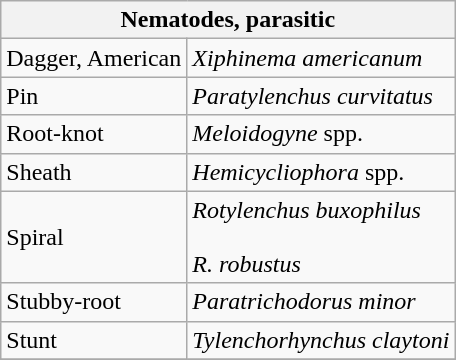<table class="wikitable" style="clear:left">
<tr>
<th colspan=2><strong>Nematodes, parasitic</strong><br></th>
</tr>
<tr>
<td>Dagger, American</td>
<td><em>Xiphinema americanum</em></td>
</tr>
<tr>
<td>Pin</td>
<td><em>Paratylenchus curvitatus</em></td>
</tr>
<tr>
<td>Root-knot</td>
<td><em>Meloidogyne</em> spp.</td>
</tr>
<tr>
<td>Sheath</td>
<td><em>Hemicycliophora</em> spp.</td>
</tr>
<tr>
<td>Spiral</td>
<td><em>Rotylenchus buxophilus</em> <br><br><em>R. robustus</em></td>
</tr>
<tr>
<td>Stubby-root</td>
<td><em>Paratrichodorus minor</em></td>
</tr>
<tr>
<td>Stunt</td>
<td><em>Tylenchorhynchus claytoni</em></td>
</tr>
<tr>
</tr>
</table>
